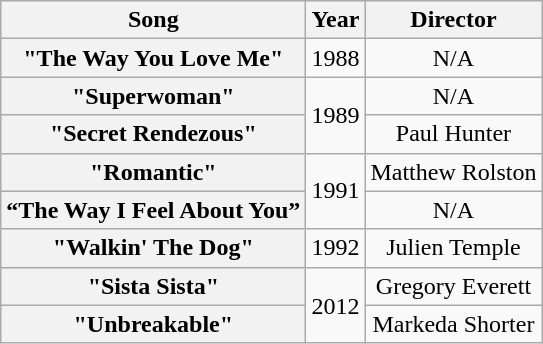<table class="wikitable plainrowheaders" style="text-align:center;">
<tr>
<th scope="col">Song</th>
<th scope="col">Year</th>
<th scope="col">Director</th>
</tr>
<tr>
<th scope="row">"The Way You Love Me"</th>
<td>1988</td>
<td>N/A</td>
</tr>
<tr>
<th scope="row">"Superwoman"</th>
<td rowspan="2">1989</td>
<td>N/A</td>
</tr>
<tr>
<th scope="row">"Secret Rendezous"</th>
<td>Paul Hunter</td>
</tr>
<tr>
<th scope="row">"Romantic"</th>
<td rowspan="2">1991</td>
<td>Matthew Rolston</td>
</tr>
<tr>
<th scope="row">“The Way I Feel About You”</th>
<td>N/A</td>
</tr>
<tr>
<th scope="row">"Walkin' The Dog"</th>
<td>1992</td>
<td>Julien Temple</td>
</tr>
<tr>
<th scope="row">"Sista Sista"</th>
<td rowspan="2">2012</td>
<td>Gregory Everett</td>
</tr>
<tr>
<th scope="row">"Unbreakable"</th>
<td>Markeda Shorter</td>
</tr>
</table>
